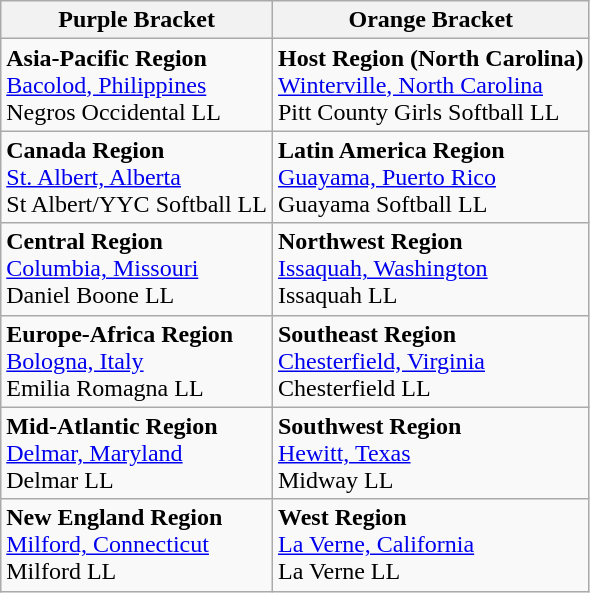<table class="wikitable">
<tr>
<th>Purple Bracket</th>
<th>Orange Bracket</th>
</tr>
<tr>
<td><strong>Asia-Pacific Region</strong> <br>  <a href='#'>Bacolod, Philippines</a> <br> Negros Occidental LL</td>
<td><strong>Host Region (North Carolina)</strong> <br>  <a href='#'>Winterville, North Carolina</a> <br> Pitt County Girls Softball LL</td>
</tr>
<tr>
<td><strong>Canada Region</strong> <br>  <a href='#'>St. Albert, Alberta</a> <br> St Albert/YYC Softball LL</td>
<td><strong>Latin America Region</strong> <br>  <a href='#'>Guayama, Puerto Rico</a> <br> Guayama Softball LL</td>
</tr>
<tr>
<td><strong>Central Region</strong> <br>  <a href='#'>Columbia, Missouri</a> <br> Daniel Boone LL</td>
<td><strong>Northwest Region</strong> <br>  <a href='#'>Issaquah, Washington</a> <br> Issaquah LL</td>
</tr>
<tr>
<td><strong>Europe-Africa Region</strong> <br>  <a href='#'>Bologna, Italy</a> <br> Emilia Romagna LL</td>
<td><strong>Southeast Region</strong> <br>  <a href='#'>Chesterfield, Virginia</a> <br> Chesterfield LL</td>
</tr>
<tr>
<td><strong>Mid-Atlantic Region</strong> <br>  <a href='#'>Delmar, Maryland</a> <br> Delmar LL</td>
<td><strong>Southwest Region</strong> <br>  <a href='#'>Hewitt, Texas</a> <br> Midway LL</td>
</tr>
<tr>
<td><strong>New England Region</strong> <br>  <a href='#'>Milford, Connecticut</a> <br> Milford LL</td>
<td><strong>West Region</strong> <br>  <a href='#'>La Verne, California</a> <br> La Verne LL</td>
</tr>
</table>
